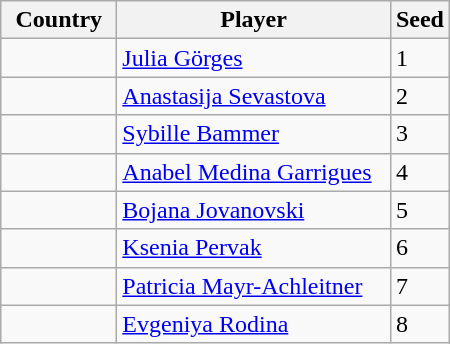<table class="sortable wikitable">
<tr>
<th width="70">Country</th>
<th width="175">Player</th>
<th>Seed</th>
</tr>
<tr>
<td></td>
<td><a href='#'>Julia Görges</a></td>
<td>1</td>
</tr>
<tr>
<td></td>
<td><a href='#'>Anastasija Sevastova</a></td>
<td>2</td>
</tr>
<tr>
<td></td>
<td><a href='#'>Sybille Bammer</a></td>
<td>3</td>
</tr>
<tr>
<td></td>
<td><a href='#'>Anabel Medina Garrigues</a></td>
<td>4</td>
</tr>
<tr>
<td></td>
<td><a href='#'>Bojana Jovanovski</a></td>
<td>5</td>
</tr>
<tr>
<td></td>
<td><a href='#'>Ksenia Pervak</a></td>
<td>6</td>
</tr>
<tr>
<td></td>
<td><a href='#'>Patricia Mayr-Achleitner</a></td>
<td>7</td>
</tr>
<tr>
<td></td>
<td><a href='#'>Evgeniya Rodina</a></td>
<td>8</td>
</tr>
</table>
